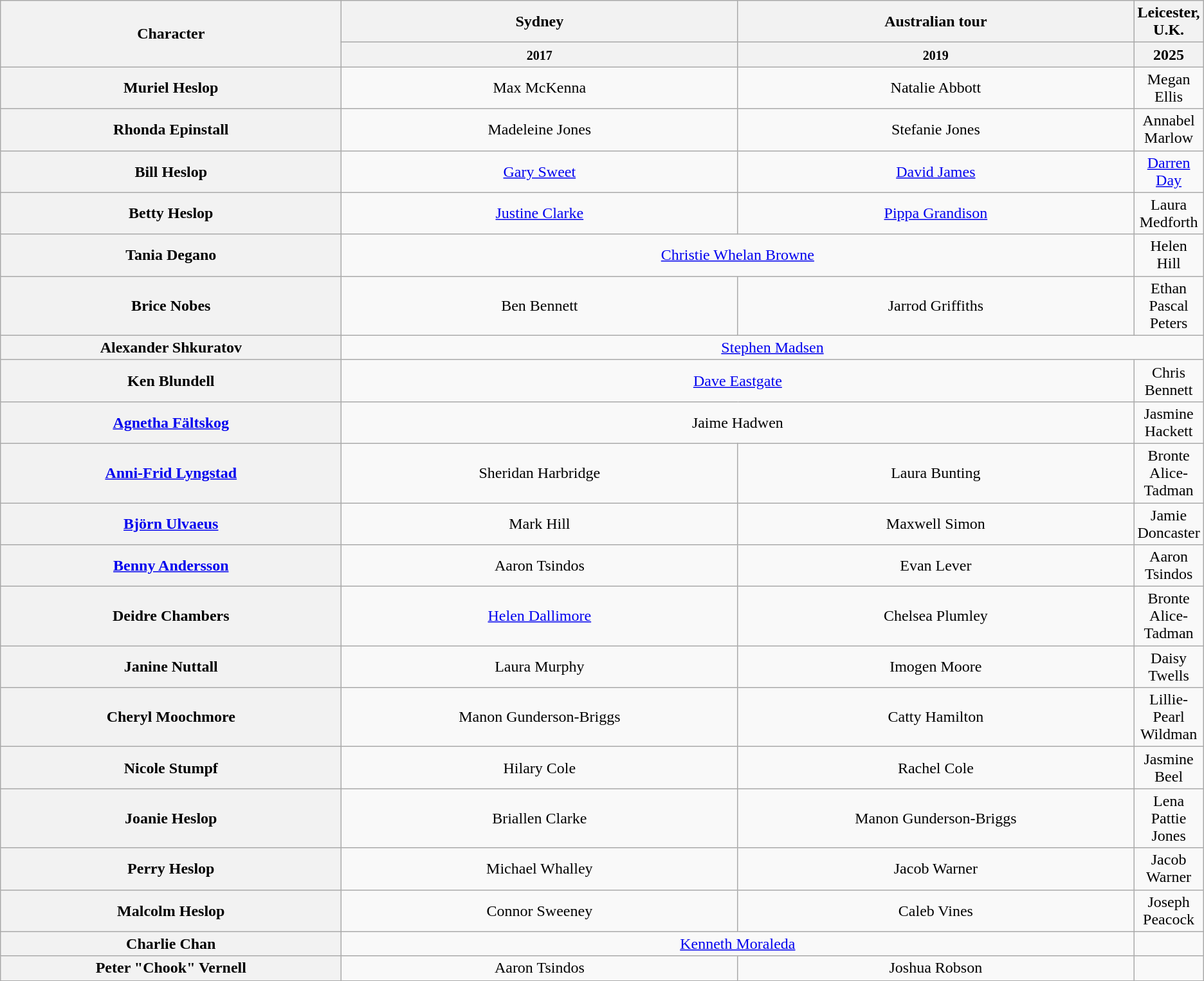<table class="wikitable" style="width:1000; text-align:center;">
<tr>
<th rowspan="2" width="30%">Character</th>
<th width="35%">Sydney</th>
<th width="35%">Australian tour</th>
<th>Leicester, U.K.</th>
</tr>
<tr>
<th><small>2017</small></th>
<th><small>2019</small></th>
<th>2025</th>
</tr>
<tr>
<th>Muriel Heslop</th>
<td align="center">Max McKenna</td>
<td align="center">Natalie Abbott</td>
<td>Megan Ellis</td>
</tr>
<tr>
<th>Rhonda Epinstall</th>
<td>Madeleine Jones</td>
<td>Stefanie Jones</td>
<td>Annabel Marlow</td>
</tr>
<tr>
<th>Bill Heslop</th>
<td><a href='#'>Gary Sweet</a></td>
<td><a href='#'>David James</a></td>
<td><a href='#'>Darren Day</a></td>
</tr>
<tr>
<th>Betty Heslop</th>
<td><a href='#'>Justine Clarke</a></td>
<td><a href='#'>Pippa Grandison</a></td>
<td>Laura Medforth</td>
</tr>
<tr>
<th>Tania Degano</th>
<td colspan="2"><a href='#'>Christie Whelan Browne</a></td>
<td>Helen Hill</td>
</tr>
<tr>
<th>Brice Nobes</th>
<td>Ben Bennett</td>
<td>Jarrod Griffiths</td>
<td>Ethan Pascal Peters</td>
</tr>
<tr>
<th>Alexander Shkuratov</th>
<td colspan="3"><a href='#'>Stephen Madsen</a></td>
</tr>
<tr>
<th>Ken Blundell</th>
<td colspan="2"><a href='#'>Dave Eastgate</a></td>
<td>Chris Bennett</td>
</tr>
<tr>
<th><a href='#'>Agnetha Fältskog</a></th>
<td colspan="2">Jaime Hadwen</td>
<td>Jasmine Hackett</td>
</tr>
<tr>
<th><a href='#'>Anni-Frid Lyngstad</a></th>
<td>Sheridan Harbridge</td>
<td>Laura Bunting</td>
<td>Bronte Alice-Tadman</td>
</tr>
<tr>
<th><a href='#'>Björn Ulvaeus</a></th>
<td>Mark Hill</td>
<td>Maxwell Simon</td>
<td>Jamie Doncaster</td>
</tr>
<tr>
<th><a href='#'>Benny Andersson</a></th>
<td>Aaron Tsindos</td>
<td>Evan Lever</td>
<td>Aaron Tsindos</td>
</tr>
<tr>
<th>Deidre Chambers</th>
<td><a href='#'>Helen Dallimore</a></td>
<td>Chelsea Plumley</td>
<td>Bronte Alice-Tadman</td>
</tr>
<tr>
<th>Janine Nuttall</th>
<td>Laura Murphy</td>
<td>Imogen Moore</td>
<td>Daisy Twells</td>
</tr>
<tr>
<th>Cheryl Moochmore</th>
<td>Manon Gunderson-Briggs</td>
<td>Catty Hamilton</td>
<td>Lillie-Pearl Wildman</td>
</tr>
<tr>
<th>Nicole Stumpf</th>
<td>Hilary Cole</td>
<td>Rachel Cole</td>
<td>Jasmine Beel</td>
</tr>
<tr>
<th>Joanie Heslop</th>
<td>Briallen Clarke</td>
<td>Manon Gunderson-Briggs</td>
<td>Lena Pattie Jones</td>
</tr>
<tr>
<th>Perry Heslop</th>
<td>Michael Whalley</td>
<td>Jacob Warner</td>
<td>Jacob Warner</td>
</tr>
<tr>
<th>Malcolm Heslop</th>
<td>Connor Sweeney</td>
<td>Caleb Vines</td>
<td>Joseph Peacock</td>
</tr>
<tr>
<th>Charlie Chan</th>
<td colspan="2"><a href='#'>Kenneth Moraleda</a></td>
<td></td>
</tr>
<tr>
<th>Peter "Chook" Vernell</th>
<td>Aaron Tsindos</td>
<td>Joshua Robson</td>
<td></td>
</tr>
</table>
